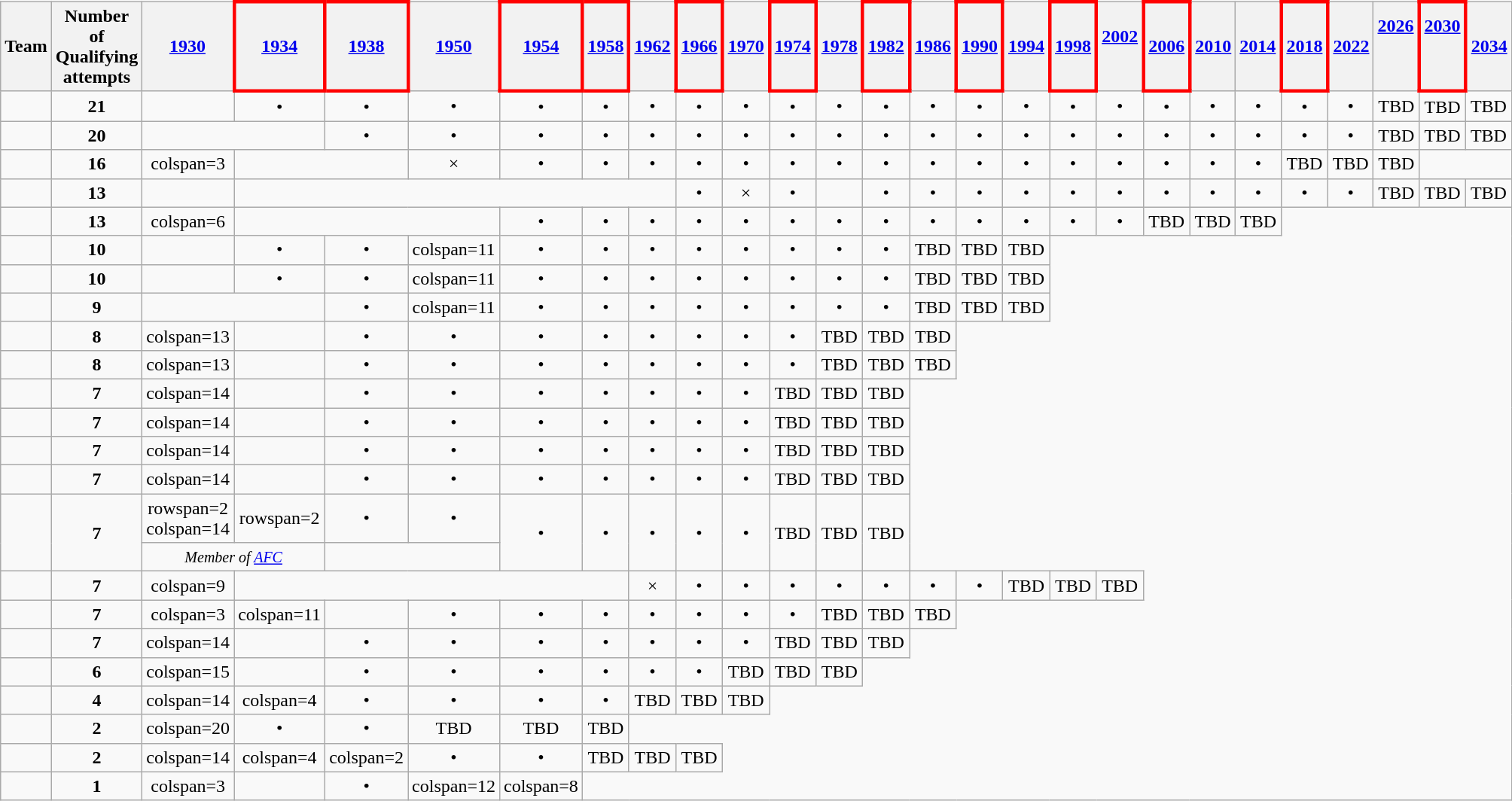<table class="wikitable" style="text-align: center;">
<tr>
<th>Team</th>
<th>Number of <br> Qualifying<br>attempts</th>
<th><a href='#'>1930</a><br> </th>
<th style="border:3px solid red"><a href='#'>1934</a><br> </th>
<th style="border:3px solid red"><a href='#'>1938</a><br> </th>
<th><a href='#'>1950</a><br> </th>
<th style="border:3px solid red"><a href='#'>1954</a><br> </th>
<th style="border:3px solid red"><a href='#'>1958</a><br> </th>
<th><a href='#'>1962</a><br> </th>
<th style="border:3px solid red"><a href='#'>1966</a><br> </th>
<th><a href='#'>1970</a><br> </th>
<th style="border:3px solid red"><a href='#'>1974</a><br> </th>
<th><a href='#'>1978</a><br> </th>
<th style="border:3px solid red"><a href='#'>1982</a><br> </th>
<th><a href='#'>1986</a><br> </th>
<th style="border:3px solid red"><a href='#'>1990</a><br> </th>
<th><a href='#'>1994</a><br> </th>
<th style="border:3px solid red"><a href='#'>1998</a><br> </th>
<th><a href='#'>2002</a><br> <br></th>
<th style="border:3px solid red"><a href='#'>2006</a><br> </th>
<th><a href='#'>2010</a><br> </th>
<th><a href='#'>2014</a><br> </th>
<th style="border:3px solid red"><a href='#'>2018</a><br> </th>
<th><a href='#'>2022</a><br> </th>
<th><a href='#'>2026</a><br> <br> <br> </th>
<th style="border:3px solid red"><a href='#'>2030</a><br> <br> <br> </th>
<th><a href='#'>2034</a><br></th>
</tr>
<tr>
<td style="text-align: left;"></td>
<td><strong>21</strong></td>
<td></td>
<td>•</td>
<td>•</td>
<td>•</td>
<td>•</td>
<td>•</td>
<td>•</td>
<td>•</td>
<td>•</td>
<td>•</td>
<td>•</td>
<td>•</td>
<td>•</td>
<td>•</td>
<td>•</td>
<td>•</td>
<td>•</td>
<td>•</td>
<td>•</td>
<td>•</td>
<td>•</td>
<td>•</td>
<td>TBD</td>
<td>TBD</td>
<td>TBD</td>
</tr>
<tr>
<td style="text-align: left;"></td>
<td><strong>20</strong></td>
<td colspan=2></td>
<td>•</td>
<td>•</td>
<td>•</td>
<td>•</td>
<td>•</td>
<td>•</td>
<td>•</td>
<td>•</td>
<td>•</td>
<td>•</td>
<td>•</td>
<td>•</td>
<td>•</td>
<td>•</td>
<td>•</td>
<td>•</td>
<td>•</td>
<td>•</td>
<td>•</td>
<td>•</td>
<td>TBD</td>
<td>TBD</td>
<td>TBD</td>
</tr>
<tr>
<td style="text-align: left;"></td>
<td><strong>16</strong></td>
<td>colspan=3 </td>
<td colspan=2></td>
<td>×</td>
<td>•</td>
<td>•</td>
<td>•</td>
<td>•</td>
<td>•</td>
<td>•</td>
<td>•</td>
<td>•</td>
<td>•</td>
<td>•</td>
<td>•</td>
<td>•</td>
<td>•</td>
<td>•</td>
<td>•</td>
<td>•</td>
<td>TBD</td>
<td>TBD</td>
<td>TBD</td>
</tr>
<tr>
<td style="text-align: left;"></td>
<td><strong>13</strong></td>
<td></td>
<td colspan=6></td>
<td>•</td>
<td>×</td>
<td>•</td>
<td></td>
<td>•</td>
<td>•</td>
<td>•</td>
<td>•</td>
<td>•</td>
<td>•</td>
<td>•</td>
<td>•</td>
<td>•</td>
<td>•</td>
<td>•</td>
<td>TBD</td>
<td>TBD</td>
<td>TBD</td>
</tr>
<tr>
<td style="text-align: left;"></td>
<td><strong>13</strong></td>
<td>colspan=6 </td>
<td colspan=3></td>
<td>•</td>
<td>•</td>
<td>•</td>
<td>•</td>
<td>•</td>
<td>•</td>
<td>•</td>
<td>•</td>
<td>•</td>
<td>•</td>
<td>•</td>
<td>•</td>
<td>•</td>
<td>TBD</td>
<td>TBD</td>
<td>TBD</td>
</tr>
<tr>
<td style="text-align: left;"></td>
<td><strong>10</strong></td>
<td></td>
<td>•</td>
<td>•</td>
<td>colspan=11 </td>
<td>•</td>
<td>•</td>
<td>•</td>
<td>•</td>
<td>•</td>
<td>•</td>
<td>•</td>
<td>•</td>
<td>TBD</td>
<td>TBD</td>
<td>TBD</td>
</tr>
<tr>
<td style="text-align: left;"></td>
<td><strong>10</strong></td>
<td></td>
<td>•</td>
<td>•</td>
<td>colspan=11 </td>
<td>•</td>
<td>•</td>
<td>•</td>
<td>•</td>
<td>•</td>
<td>•</td>
<td>•</td>
<td>•</td>
<td>TBD</td>
<td>TBD</td>
<td>TBD</td>
</tr>
<tr>
<td style="text-align: left;"></td>
<td><strong>9</strong></td>
<td colspan=2></td>
<td>•</td>
<td>colspan=11 </td>
<td>•</td>
<td>•</td>
<td>•</td>
<td>•</td>
<td>•</td>
<td>•</td>
<td>•</td>
<td>•</td>
<td>TBD</td>
<td>TBD</td>
<td>TBD</td>
</tr>
<tr>
<td style="text-align: left;"></td>
<td><strong>8</strong></td>
<td>colspan=13 </td>
<td></td>
<td>•</td>
<td>•</td>
<td>•</td>
<td>•</td>
<td>•</td>
<td>•</td>
<td>•</td>
<td>•</td>
<td>TBD</td>
<td>TBD</td>
<td>TBD</td>
</tr>
<tr>
<td style="text-align: left;"></td>
<td><strong>8</strong></td>
<td>colspan=13 </td>
<td></td>
<td>•</td>
<td>•</td>
<td>•</td>
<td>•</td>
<td>•</td>
<td>•</td>
<td>•</td>
<td>•</td>
<td>TBD</td>
<td>TBD</td>
<td>TBD</td>
</tr>
<tr>
<td style="text-align: left;"></td>
<td><strong>7</strong></td>
<td>colspan=14 </td>
<td></td>
<td>•</td>
<td>•</td>
<td>•</td>
<td>•</td>
<td>•</td>
<td>•</td>
<td>•</td>
<td>TBD</td>
<td>TBD</td>
<td>TBD</td>
</tr>
<tr>
<td style="text-align: left;"></td>
<td><strong>7</strong></td>
<td>colspan=14 </td>
<td></td>
<td>•</td>
<td>•</td>
<td>•</td>
<td>•</td>
<td>•</td>
<td>•</td>
<td>•</td>
<td>TBD</td>
<td>TBD</td>
<td>TBD</td>
</tr>
<tr>
<td style="text-align: left;"></td>
<td><strong>7</strong></td>
<td>colspan=14 </td>
<td></td>
<td>•</td>
<td>•</td>
<td>•</td>
<td>•</td>
<td>•</td>
<td>•</td>
<td>•</td>
<td>TBD</td>
<td>TBD</td>
<td>TBD</td>
</tr>
<tr>
<td style="text-align: left;"></td>
<td><strong>7</strong></td>
<td>colspan=14 </td>
<td></td>
<td>•</td>
<td>•</td>
<td>•</td>
<td>•</td>
<td>•</td>
<td>•</td>
<td>•</td>
<td>TBD</td>
<td>TBD</td>
<td>TBD</td>
</tr>
<tr>
<td style="text-align: left;" rowspan=2></td>
<td rowspan=2><strong>7</strong></td>
<td>rowspan=2 colspan=14 </td>
<td>rowspan=2 </td>
<td>•</td>
<td>•</td>
<td rowspan=2>•</td>
<td rowspan=2>•</td>
<td rowspan=2>•</td>
<td rowspan=2>•</td>
<td rowspan=2>•</td>
<td rowspan=2>TBD</td>
<td rowspan=2>TBD</td>
<td rowspan=2>TBD</td>
</tr>
<tr>
<td colspan=2><small><em>Member of <a href='#'>AFC</a></em></small></td>
</tr>
<tr>
<td style="text-align: left;"></td>
<td><strong>7</strong></td>
<td>colspan=9 </td>
<td colspan=5></td>
<td>×</td>
<td>•</td>
<td>•</td>
<td>•</td>
<td>•</td>
<td>•</td>
<td>•</td>
<td>•</td>
<td>TBD</td>
<td>TBD</td>
<td>TBD</td>
</tr>
<tr>
<td style="text-align: left;"></td>
<td><strong>7</strong></td>
<td>colspan=3 </td>
<td>colspan=11 </td>
<td></td>
<td>•</td>
<td>•</td>
<td>•</td>
<td>•</td>
<td>•</td>
<td>•</td>
<td>•</td>
<td>TBD</td>
<td>TBD</td>
<td>TBD</td>
</tr>
<tr>
<td style="text-align: left;"></td>
<td><strong>7</strong></td>
<td>colspan=14 </td>
<td></td>
<td>•</td>
<td>•</td>
<td>•</td>
<td>•</td>
<td>•</td>
<td>•</td>
<td>•</td>
<td>TBD</td>
<td>TBD</td>
<td>TBD</td>
</tr>
<tr>
<td style="text-align: left;"></td>
<td><strong>6</strong></td>
<td>colspan=15 </td>
<td></td>
<td>•</td>
<td>•</td>
<td>•</td>
<td>•</td>
<td>•</td>
<td>•</td>
<td>TBD</td>
<td>TBD</td>
<td>TBD</td>
</tr>
<tr>
<td style="text-align: left;"></td>
<td><strong>4</strong></td>
<td>colspan=14 </td>
<td>colspan=4 </td>
<td>•</td>
<td>•</td>
<td>•</td>
<td>•</td>
<td>TBD</td>
<td>TBD</td>
<td>TBD</td>
</tr>
<tr>
<td style="text-align: left;"></td>
<td><strong>2</strong></td>
<td>colspan=20 </td>
<td>•</td>
<td>•</td>
<td>TBD</td>
<td>TBD</td>
<td>TBD</td>
</tr>
<tr>
<td style="text-align: left;"></td>
<td><strong>2</strong></td>
<td>colspan=14 </td>
<td>colspan=4 </td>
<td>colspan=2 </td>
<td>•</td>
<td>•</td>
<td>TBD</td>
<td>TBD</td>
<td>TBD</td>
</tr>
<tr>
<td style="text-align: left;"><em></em></td>
<td><strong>1</strong></td>
<td>colspan=3 </td>
<td></td>
<td>•</td>
<td>colspan=12 </td>
<td>colspan=8 </td>
</tr>
</table>
